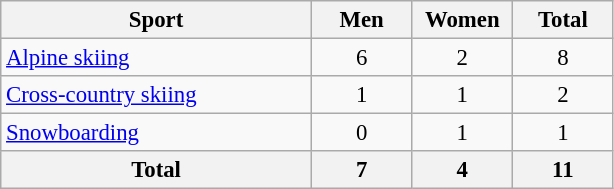<table class="wikitable sortable" style="text-align:center; font-size: 95%">
<tr>
<th width=200>Sport</th>
<th width=60>Men</th>
<th width=60>Women</th>
<th width=60>Total</th>
</tr>
<tr>
<td align=left><a href='#'>Alpine skiing</a></td>
<td>6</td>
<td>2</td>
<td>8</td>
</tr>
<tr>
<td align=left><a href='#'>Cross-country skiing</a></td>
<td>1</td>
<td>1</td>
<td>2</td>
</tr>
<tr>
<td align=left><a href='#'>Snowboarding</a></td>
<td>0</td>
<td>1</td>
<td>1</td>
</tr>
<tr>
<th>Total</th>
<th>7</th>
<th>4</th>
<th>11</th>
</tr>
</table>
